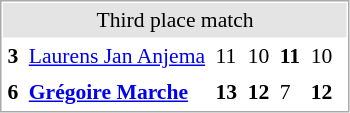<table cellspacing="1" cellpadding="3" style="border:1px solid #aaa; font-size:90%;">
<tr style="background:#e4e4e4;">
<td colspan="7" style="text-align:center;">Third place match</td>
</tr>
<tr>
<td><strong>3</strong></td>
<td>  <a href='#'>Laurens Jan Anjema</a></td>
<td>11</td>
<td>10</td>
<td><strong>11</strong></td>
<td>10</td>
<td></td>
</tr>
<tr>
<td><strong>6</strong></td>
<td>  <strong><a href='#'>Grégoire Marche</a></strong></td>
<td><strong>13</strong></td>
<td><strong>12</strong></td>
<td>7</td>
<td><strong>12</strong></td>
<td></td>
</tr>
</table>
